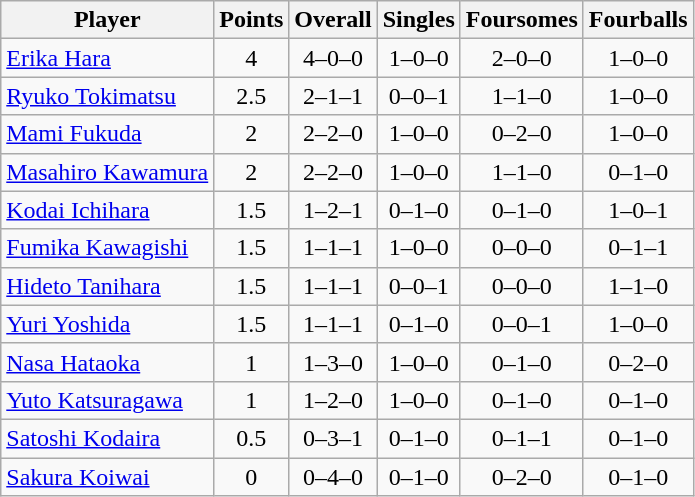<table class="wikitable sortable" style="text-align:center">
<tr>
<th>Player</th>
<th>Points</th>
<th>Overall</th>
<th>Singles</th>
<th>Foursomes</th>
<th>Fourballs</th>
</tr>
<tr>
<td align=left><a href='#'>Erika Hara</a></td>
<td>4</td>
<td>4–0–0</td>
<td>1–0–0</td>
<td>2–0–0</td>
<td>1–0–0</td>
</tr>
<tr>
<td align=left><a href='#'>Ryuko Tokimatsu</a></td>
<td>2.5</td>
<td>2–1–1</td>
<td>0–0–1</td>
<td>1–1–0</td>
<td>1–0–0</td>
</tr>
<tr>
<td align=left><a href='#'>Mami Fukuda</a></td>
<td>2</td>
<td>2–2–0</td>
<td>1–0–0</td>
<td>0–2–0</td>
<td>1–0–0</td>
</tr>
<tr>
<td align=left><a href='#'>Masahiro Kawamura</a></td>
<td>2</td>
<td>2–2–0</td>
<td>1–0–0</td>
<td>1–1–0</td>
<td>0–1–0</td>
</tr>
<tr>
<td align=left><a href='#'>Kodai Ichihara</a></td>
<td>1.5</td>
<td>1–2–1</td>
<td>0–1–0</td>
<td>0–1–0</td>
<td>1–0–1</td>
</tr>
<tr>
<td align=left><a href='#'>Fumika Kawagishi</a></td>
<td>1.5</td>
<td>1–1–1</td>
<td>1–0–0</td>
<td>0–0–0</td>
<td>0–1–1</td>
</tr>
<tr>
<td align=left><a href='#'>Hideto Tanihara</a></td>
<td>1.5</td>
<td>1–1–1</td>
<td>0–0–1</td>
<td>0–0–0</td>
<td>1–1–0</td>
</tr>
<tr>
<td align=left><a href='#'>Yuri Yoshida</a></td>
<td>1.5</td>
<td>1–1–1</td>
<td>0–1–0</td>
<td>0–0–1</td>
<td>1–0–0</td>
</tr>
<tr>
<td align=left><a href='#'>Nasa Hataoka</a></td>
<td>1</td>
<td>1–3–0</td>
<td>1–0–0</td>
<td>0–1–0</td>
<td>0–2–0</td>
</tr>
<tr>
<td align=left><a href='#'>Yuto Katsuragawa</a></td>
<td>1</td>
<td>1–2–0</td>
<td>1–0–0</td>
<td>0–1–0</td>
<td>0–1–0</td>
</tr>
<tr>
<td align=left><a href='#'>Satoshi Kodaira</a></td>
<td>0.5</td>
<td>0–3–1</td>
<td>0–1–0</td>
<td>0–1–1</td>
<td>0–1–0</td>
</tr>
<tr>
<td align=left><a href='#'>Sakura Koiwai</a></td>
<td>0</td>
<td>0–4–0</td>
<td>0–1–0</td>
<td>0–2–0</td>
<td>0–1–0</td>
</tr>
</table>
